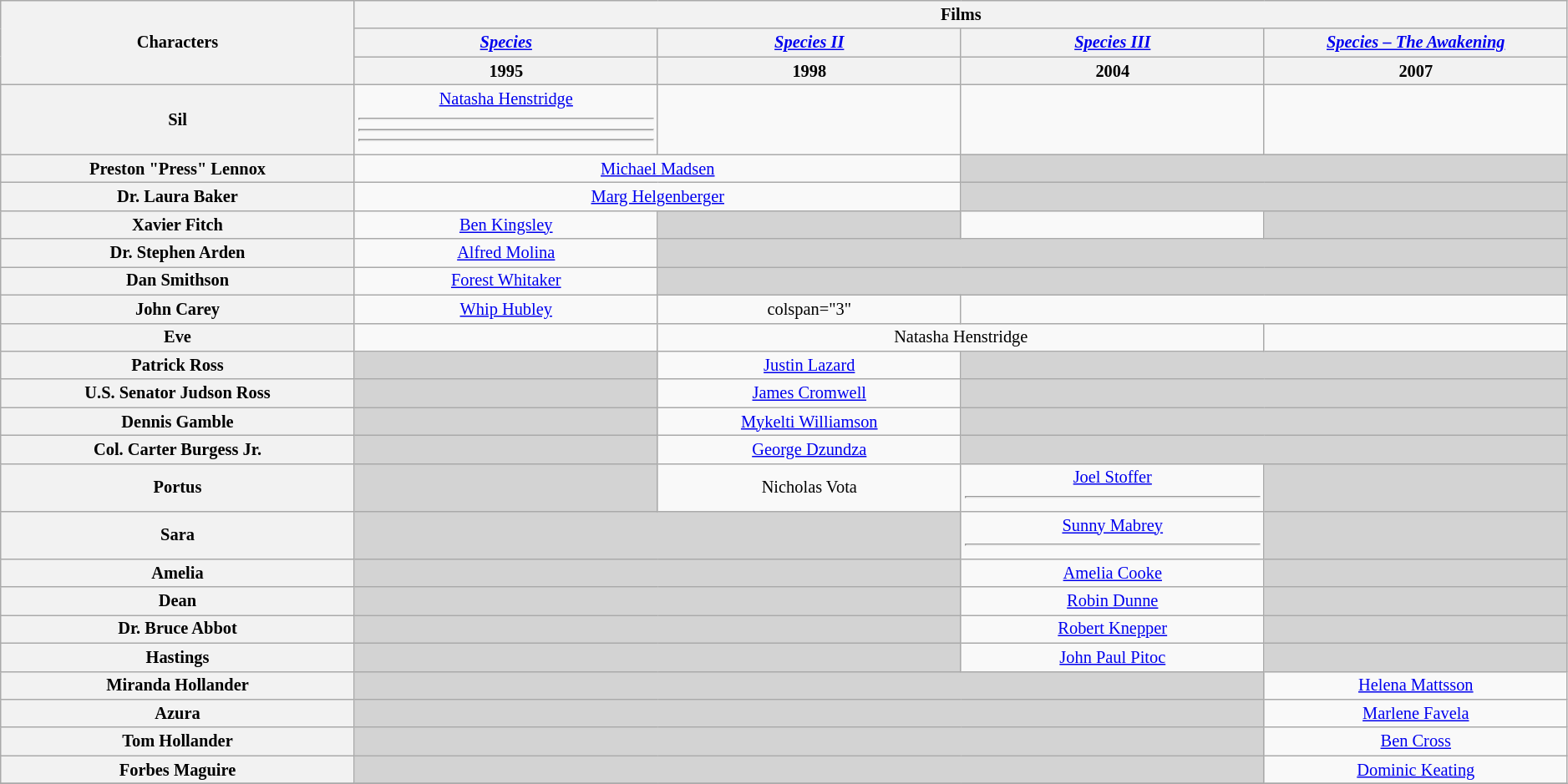<table class="wikitable" style="text-align:center; width:99%; font-size:85%">
<tr>
<th rowspan="3" style="width:14%;">Characters</th>
<th colspan="4">Films</th>
</tr>
<tr>
<th style="width:12%;"><em><a href='#'>Species</a></em></th>
<th style="width:12%;"><em><a href='#'>Species II</a></em></th>
<th style="width:12%;"><em><a href='#'>Species III</a></em></th>
<th style="width:12%;"><em><a href='#'>Species – The Awakening</a></em></th>
</tr>
<tr>
<th>1995</th>
<th>1998</th>
<th>2004</th>
<th>2007</th>
</tr>
<tr>
<th>Sil</th>
<td><a href='#'>Natasha Henstridge</a><hr><hr><hr></td>
<td></td>
<td></td>
<td></td>
</tr>
<tr>
<th>Preston "Press" Lennox</th>
<td colspan="2"><a href='#'>Michael Madsen</a></td>
<td colspan="2" style="background:lightgrey;"> </td>
</tr>
<tr>
<th>Dr. Laura Baker</th>
<td colspan="2"><a href='#'>Marg Helgenberger</a></td>
<td colspan="2" style="background:lightgrey;"> </td>
</tr>
<tr>
<th>Xavier Fitch</th>
<td><a href='#'>Ben Kingsley</a></td>
<td style="background:lightgrey;"> </td>
<td></td>
<td style="background:lightgrey;"> </td>
</tr>
<tr>
<th>Dr. Stephen Arden</th>
<td><a href='#'>Alfred Molina</a></td>
<td colspan="3" style="background:lightgrey;"> </td>
</tr>
<tr>
<th>Dan Smithson</th>
<td><a href='#'>Forest Whitaker</a></td>
<td colspan="3" style="background:lightgrey;"> </td>
</tr>
<tr>
<th>John Carey</th>
<td><a href='#'>Whip Hubley</a></td>
<td>colspan="3" </td>
</tr>
<tr>
<th>Eve</th>
<td></td>
<td colspan="2">Natasha Henstridge</td>
<td></td>
</tr>
<tr>
<th>Patrick Ross</th>
<td style="background:lightgrey;"> </td>
<td><a href='#'>Justin Lazard</a></td>
<td colspan="2" style="background:lightgrey;"> </td>
</tr>
<tr>
<th>U.S. Senator Judson Ross</th>
<td style="background:lightgrey;"> </td>
<td><a href='#'>James Cromwell</a></td>
<td colspan="2" style="background:lightgrey;"> </td>
</tr>
<tr>
<th>Dennis Gamble</th>
<td style="background:lightgrey;"> </td>
<td><a href='#'>Mykelti Williamson</a></td>
<td colspan="2" style="background:lightgrey;"> </td>
</tr>
<tr>
<th>Col. Carter Burgess Jr.</th>
<td style="background:lightgrey;"> </td>
<td><a href='#'>George Dzundza</a></td>
<td colspan="2" style="background:lightgrey;"> </td>
</tr>
<tr>
<th>Portus</th>
<td style="background:lightgrey;"> </td>
<td>Nicholas Vota</td>
<td><a href='#'>Joel Stoffer</a><hr></td>
<td style="background:lightgrey;"> </td>
</tr>
<tr>
<th>Sara</th>
<td colspan="2" style="background:lightgrey;"> </td>
<td><a href='#'>Sunny Mabrey</a><hr> </td>
<td style="background:lightgrey;"> </td>
</tr>
<tr>
<th>Amelia</th>
<td colspan="2" style="background:lightgrey;"> </td>
<td><a href='#'>Amelia Cooke</a></td>
<td style="background:lightgrey;"> </td>
</tr>
<tr>
<th>Dean</th>
<td colspan="2" style="background:lightgrey;"> </td>
<td><a href='#'>Robin Dunne</a></td>
<td style="background:lightgrey;"> </td>
</tr>
<tr>
<th>Dr. Bruce Abbot</th>
<td colspan="2" style="background:lightgrey;"> </td>
<td><a href='#'>Robert Knepper</a></td>
<td style="background:lightgrey;"> </td>
</tr>
<tr>
<th>Hastings</th>
<td colspan="2" style="background:lightgrey;"> </td>
<td><a href='#'>John Paul Pitoc</a></td>
<td style="background:lightgrey;"> </td>
</tr>
<tr>
<th>Miranda Hollander</th>
<td colspan="3" style="background:lightgrey;"> </td>
<td><a href='#'>Helena Mattsson</a></td>
</tr>
<tr>
<th>Azura</th>
<td colspan="3" style="background:lightgrey;"> </td>
<td><a href='#'>Marlene Favela</a></td>
</tr>
<tr>
<th>Tom Hollander</th>
<td colspan="3" style="background:lightgrey;"> </td>
<td><a href='#'>Ben Cross</a></td>
</tr>
<tr>
<th>Forbes Maguire</th>
<td colspan="3" style="background:lightgrey;"> </td>
<td><a href='#'>Dominic Keating</a></td>
</tr>
<tr>
</tr>
</table>
